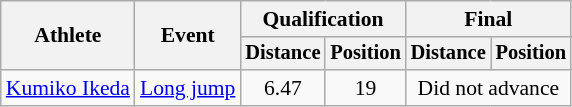<table class=wikitable style="font-size:90%">
<tr>
<th rowspan="2">Athlete</th>
<th rowspan="2">Event</th>
<th colspan="2">Qualification</th>
<th colspan="2">Final</th>
</tr>
<tr style="font-size:95%">
<th>Distance</th>
<th>Position</th>
<th>Distance</th>
<th>Position</th>
</tr>
<tr align=center>
<td align=left><a href='#'>Kumiko Ikeda</a></td>
<td align=left><a href='#'>Long jump</a></td>
<td>6.47</td>
<td>19</td>
<td colspan=2>Did not advance</td>
</tr>
</table>
